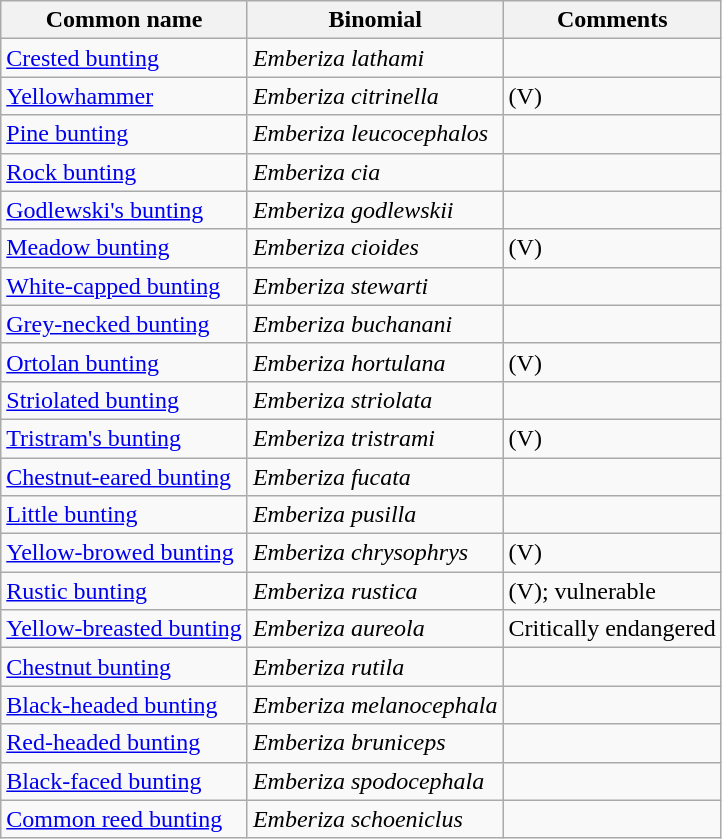<table class="wikitable">
<tr>
<th>Common name</th>
<th>Binomial</th>
<th>Comments</th>
</tr>
<tr>
<td><a href='#'>Crested bunting</a></td>
<td><em>Emberiza lathami</em></td>
<td></td>
</tr>
<tr>
<td><a href='#'>Yellowhammer</a></td>
<td><em>Emberiza citrinella</em></td>
<td>(V)</td>
</tr>
<tr>
<td><a href='#'>Pine bunting</a></td>
<td><em>Emberiza leucocephalos</em></td>
<td></td>
</tr>
<tr>
<td><a href='#'>Rock bunting</a></td>
<td><em>Emberiza cia</em></td>
<td></td>
</tr>
<tr>
<td><a href='#'>Godlewski's bunting</a></td>
<td><em>Emberiza godlewskii</em></td>
<td></td>
</tr>
<tr>
<td><a href='#'>Meadow bunting</a></td>
<td><em>Emberiza cioides</em></td>
<td>(V)</td>
</tr>
<tr>
<td><a href='#'>White-capped bunting</a></td>
<td><em>Emberiza stewarti</em></td>
<td></td>
</tr>
<tr>
<td><a href='#'>Grey-necked bunting</a></td>
<td><em>Emberiza buchanani</em></td>
<td></td>
</tr>
<tr>
<td><a href='#'>Ortolan bunting</a></td>
<td><em>Emberiza hortulana</em></td>
<td>(V)</td>
</tr>
<tr>
<td><a href='#'>Striolated bunting</a></td>
<td><em>Emberiza striolata</em></td>
<td></td>
</tr>
<tr>
<td><a href='#'>Tristram's bunting</a></td>
<td><em>Emberiza tristrami</em></td>
<td>(V)</td>
</tr>
<tr>
<td><a href='#'>Chestnut-eared bunting</a></td>
<td><em>Emberiza fucata</em></td>
<td></td>
</tr>
<tr>
<td><a href='#'>Little bunting</a></td>
<td><em>Emberiza pusilla</em></td>
<td></td>
</tr>
<tr>
<td><a href='#'>Yellow-browed bunting</a></td>
<td><em>Emberiza chrysophrys</em></td>
<td>(V)</td>
</tr>
<tr>
<td><a href='#'>Rustic bunting</a></td>
<td><em>Emberiza rustica</em></td>
<td>(V); vulnerable</td>
</tr>
<tr>
<td><a href='#'>Yellow-breasted bunting</a></td>
<td><em>Emberiza aureola</em></td>
<td>Critically endangered</td>
</tr>
<tr>
<td><a href='#'>Chestnut bunting</a></td>
<td><em>Emberiza rutila</em></td>
<td></td>
</tr>
<tr>
<td><a href='#'>Black-headed bunting</a></td>
<td><em>Emberiza melanocephala</em></td>
<td></td>
</tr>
<tr>
<td><a href='#'>Red-headed bunting</a></td>
<td><em>Emberiza bruniceps</em></td>
<td></td>
</tr>
<tr>
<td><a href='#'>Black-faced bunting</a></td>
<td><em>Emberiza spodocephala</em></td>
<td></td>
</tr>
<tr>
<td><a href='#'>Common reed bunting</a></td>
<td><em>Emberiza schoeniclus</em></td>
<td></td>
</tr>
</table>
